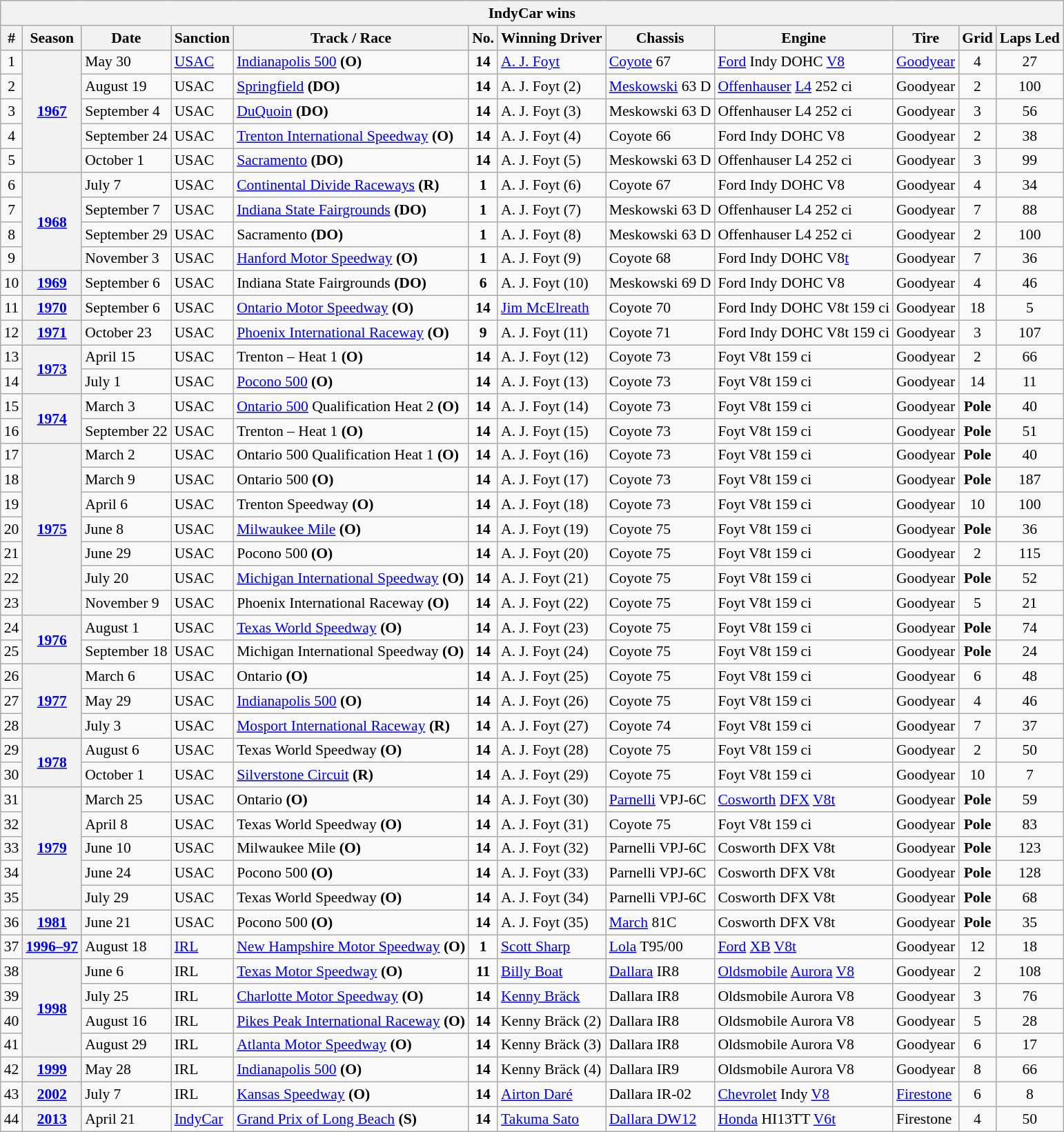<table class="wikitable mw-collapsible mw-collapsed" style="font-size:90%;">
<tr>
<th colspan=12>IndyCar wins</th>
</tr>
<tr>
<th>#</th>
<th>Season</th>
<th>Date</th>
<th>Sanction</th>
<th>Track / Race</th>
<th>No.</th>
<th>Winning Driver</th>
<th>Chassis</th>
<th>Engine</th>
<th>Tire</th>
<th>Grid</th>
<th>Laps Led</th>
</tr>
<tr>
<td align=center>1</td>
<th rowspan=5><a href='#'>1967</a></th>
<td>May 30</td>
<td><a href='#'>USAC</a></td>
<td><a href='#'>Indianapolis 500</a> <strong>(O)</strong></td>
<td align=center><strong>14</strong></td>
<td> <a href='#'>A. J. Foyt</a></td>
<td><a href='#'>Coyote</a> 67</td>
<td><a href='#'>Ford</a> Indy DOHC <a href='#'>V8</a></td>
<td><a href='#'>Goodyear</a></td>
<td align=center>4</td>
<td align=center>27</td>
</tr>
<tr>
<td align=center>2</td>
<td>August 19</td>
<td>USAC</td>
<td><a href='#'>Springfield</a> <strong>(DO)</strong></td>
<td align=center><strong>14</strong></td>
<td> A. J. Foyt (2)</td>
<td><a href='#'>Meskowski</a> 63 D</td>
<td><a href='#'>Offenhauser</a> <a href='#'>L4</a> 252 ci</td>
<td>Goodyear</td>
<td align=center>2</td>
<td align=center>100</td>
</tr>
<tr>
<td align=center>3</td>
<td>September 4</td>
<td>USAC</td>
<td><a href='#'>DuQuoin</a> <strong>(DO)</strong></td>
<td align=center><strong>14</strong></td>
<td> A. J. Foyt (3)</td>
<td>Meskowski 63 D</td>
<td>Offenhauser L4 252 ci</td>
<td>Goodyear</td>
<td align=center>3</td>
<td align=center>56</td>
</tr>
<tr>
<td align=center>4</td>
<td>September 24</td>
<td>USAC</td>
<td><a href='#'>Trenton International Speedway</a> <strong>(O)</strong></td>
<td align=center><strong>14</strong></td>
<td> A. J. Foyt (4)</td>
<td>Coyote 66</td>
<td>Ford Indy DOHC V8</td>
<td>Goodyear</td>
<td align=center>2</td>
<td align=center>38</td>
</tr>
<tr>
<td align=center>5</td>
<td>October 1</td>
<td>USAC</td>
<td><a href='#'>Sacramento</a> <strong>(DO)</strong></td>
<td align=center><strong>14</strong></td>
<td> A. J. Foyt (5)</td>
<td>Meskowski 63 D</td>
<td>Offenhauser L4 252 ci</td>
<td>Goodyear</td>
<td align=center>3</td>
<td align=center>99</td>
</tr>
<tr>
<td align=center>6</td>
<th rowspan=4><a href='#'>1968</a></th>
<td>July 7</td>
<td>USAC</td>
<td><a href='#'>Continental Divide Raceways</a> <strong>(R)</strong></td>
<td align=center><strong>1</strong></td>
<td> A. J. Foyt (6)</td>
<td>Coyote 67</td>
<td>Ford Indy DOHC V8</td>
<td>Goodyear</td>
<td align=center>4</td>
<td align=center>34</td>
</tr>
<tr>
<td align=center>7</td>
<td>September 7</td>
<td>USAC</td>
<td><a href='#'>Indiana State Fairgrounds</a> <strong>(DO)</strong></td>
<td align=center><strong>1</strong></td>
<td> A. J. Foyt (7)</td>
<td>Meskowski 63 D</td>
<td>Offenhauser L4 252 ci</td>
<td>Goodyear</td>
<td align=center>7</td>
<td align=center>88</td>
</tr>
<tr>
<td align=center>8</td>
<td>September 29</td>
<td>USAC</td>
<td>Sacramento <strong>(DO)</strong></td>
<td align=center><strong>1</strong></td>
<td> A. J. Foyt (8)</td>
<td>Meskowski 63 D</td>
<td>Offenhauser L4 252 ci</td>
<td>Goodyear</td>
<td align=center>2</td>
<td align=center>100</td>
</tr>
<tr>
<td align=center>9</td>
<td>November 3</td>
<td>USAC</td>
<td><a href='#'>Hanford Motor Speedway</a> <strong>(O)</strong></td>
<td align=center><strong>1</strong></td>
<td> A. J. Foyt (9)</td>
<td>Coyote 68</td>
<td>Ford Indy DOHC V8<a href='#'>t</a></td>
<td>Goodyear</td>
<td align=center>7</td>
<td align=center>36</td>
</tr>
<tr>
<td align=center>10</td>
<th><a href='#'>1969</a></th>
<td>September 6</td>
<td>USAC</td>
<td>Indiana State Fairgrounds <strong>(DO)</strong></td>
<td align=center><strong>6</strong></td>
<td> A. J. Foyt (10)</td>
<td>Meskowski 69 D</td>
<td>Ford Indy DOHC V8</td>
<td>Goodyear</td>
<td align=center>4</td>
<td align=center>46</td>
</tr>
<tr>
<td align=center>11</td>
<th><a href='#'>1970</a></th>
<td>September 6</td>
<td>USAC</td>
<td><a href='#'>Ontario Motor Speedway</a> <strong>(O)</strong></td>
<td align=center><strong>14</strong></td>
<td> <a href='#'>Jim McElreath</a></td>
<td>Coyote 70</td>
<td>Ford Indy DOHC V8t 159 ci</td>
<td>Goodyear</td>
<td align=center>18</td>
<td align=center>5</td>
</tr>
<tr>
<td align=center>12</td>
<th><a href='#'>1971</a></th>
<td>October 23</td>
<td>USAC</td>
<td><a href='#'>Phoenix International Raceway</a> <strong>(O)</strong></td>
<td align=center><strong>9</strong></td>
<td> A. J. Foyt (11)</td>
<td>Coyote 71</td>
<td>Ford Indy DOHC V8t 159 ci</td>
<td>Goodyear</td>
<td align=center>3</td>
<td align=center>107</td>
</tr>
<tr>
<td align=center>13</td>
<th rowspan=2><a href='#'>1973</a></th>
<td>April 15</td>
<td>USAC</td>
<td>Trenton – Heat 1 <strong>(O)</strong></td>
<td align=center><strong>14</strong></td>
<td> A. J. Foyt (12)</td>
<td>Coyote 73</td>
<td>Foyt V8t 159 ci</td>
<td>Goodyear</td>
<td align=center>2</td>
<td align=center>66</td>
</tr>
<tr>
<td align=center>14</td>
<td>July 1</td>
<td>USAC</td>
<td><a href='#'>Pocono 500</a> <strong>(O)</strong></td>
<td align=center><strong>14</strong></td>
<td> A. J. Foyt (13)</td>
<td>Coyote 73</td>
<td>Foyt V8t 159 ci</td>
<td>Goodyear</td>
<td align=center>14</td>
<td align=center>11</td>
</tr>
<tr>
<td align=center>15</td>
<th rowspan=2><a href='#'>1974</a></th>
<td>March 3</td>
<td>USAC</td>
<td><a href='#'>Ontario 500</a> Qualification Heat 2 <strong>(O)</strong></td>
<td align=center><strong>14</strong></td>
<td> A. J. Foyt (14)</td>
<td>Coyote 73</td>
<td>Foyt V8t 159 ci</td>
<td>Goodyear</td>
<td align=center><strong>Pole</strong></td>
<td align=center>40</td>
</tr>
<tr>
<td align=center>16</td>
<td>September 22</td>
<td>USAC</td>
<td>Trenton – Heat 1 <strong>(O)</strong></td>
<td align=center><strong>14</strong></td>
<td> A. J. Foyt (15)</td>
<td>Coyote 73</td>
<td>Foyt V8t 159 ci</td>
<td>Goodyear</td>
<td align=center><strong>Pole</strong></td>
<td align=center>51</td>
</tr>
<tr>
<td align=center>17</td>
<th rowspan=7><a href='#'>1975</a></th>
<td>March 2</td>
<td>USAC</td>
<td>Ontario 500 Qualification Heat 1 <strong>(O)</strong></td>
<td align=center><strong>14</strong></td>
<td> A. J. Foyt (16)</td>
<td>Coyote 73</td>
<td>Foyt V8t 159 ci</td>
<td>Goodyear</td>
<td align=center><strong>Pole</strong></td>
<td align=center>40</td>
</tr>
<tr>
<td align=center>18</td>
<td>March 9</td>
<td>USAC</td>
<td>Ontario 500 <strong>(O)</strong></td>
<td align=center><strong>14</strong></td>
<td> A. J. Foyt (17)</td>
<td>Coyote 73</td>
<td>Foyt V8t 159 ci</td>
<td>Goodyear</td>
<td align=center><strong>Pole</strong></td>
<td align=center>187</td>
</tr>
<tr>
<td align=center>19</td>
<td>April 6</td>
<td>USAC</td>
<td>Trenton Speedway <strong>(O)</strong></td>
<td align=center><strong>14</strong></td>
<td> A. J. Foyt (18)</td>
<td>Coyote 73</td>
<td>Foyt V8t 159 ci</td>
<td>Goodyear</td>
<td align=center>10</td>
<td align=center>100</td>
</tr>
<tr>
<td align=center>20</td>
<td>June 8</td>
<td>USAC</td>
<td><a href='#'>Milwaukee Mile</a> <strong>(O)</strong></td>
<td align=center><strong>14</strong></td>
<td> A. J. Foyt (19)</td>
<td>Coyote 75</td>
<td>Foyt V8t 159 ci</td>
<td>Goodyear</td>
<td align=center><strong>Pole</strong></td>
<td align=center>36</td>
</tr>
<tr>
<td align=center>21</td>
<td>June 29</td>
<td>USAC</td>
<td>Pocono 500 <strong>(O)</strong></td>
<td align=center><strong>14</strong></td>
<td> A. J. Foyt (20)</td>
<td>Coyote 75</td>
<td>Foyt V8t 159 ci</td>
<td>Goodyear</td>
<td align=center>2</td>
<td align=center>115</td>
</tr>
<tr>
<td align=center>22</td>
<td>July 20</td>
<td>USAC</td>
<td><a href='#'>Michigan International Speedway</a> <strong>(O)</strong></td>
<td align=center><strong>14</strong></td>
<td> A. J. Foyt (21)</td>
<td>Coyote 75</td>
<td>Foyt V8t 159 ci</td>
<td>Goodyear</td>
<td align=center><strong>Pole</strong></td>
<td align=center>52</td>
</tr>
<tr>
<td align=center>23</td>
<td>November 9</td>
<td>USAC</td>
<td>Phoenix International Raceway <strong>(O)</strong></td>
<td align=center><strong>14</strong></td>
<td> A. J. Foyt (22)</td>
<td>Coyote 75</td>
<td>Foyt V8t 159 ci</td>
<td>Goodyear</td>
<td align=center>5</td>
<td align=center>21</td>
</tr>
<tr>
<td align=center>24</td>
<th rowspan=2><a href='#'>1976</a></th>
<td>August 1</td>
<td>USAC</td>
<td><a href='#'>Texas World Speedway</a> <strong>(O)</strong></td>
<td align=center><strong>14</strong></td>
<td> A. J. Foyt (23)</td>
<td>Coyote 75</td>
<td>Foyt V8t 159 ci</td>
<td>Goodyear</td>
<td align=center><strong>Pole</strong></td>
<td align=center>74</td>
</tr>
<tr>
<td align=center>25</td>
<td>September 18</td>
<td>USAC</td>
<td>Michigan International Speedway <strong>(O)</strong></td>
<td align=center><strong>14</strong></td>
<td> A. J. Foyt (24)</td>
<td>Coyote 75</td>
<td>Foyt V8t 159 ci</td>
<td>Goodyear</td>
<td align=center><strong>Pole</strong></td>
<td align=center>24</td>
</tr>
<tr>
<td align=center>26</td>
<th rowspan=3><a href='#'>1977</a></th>
<td>March 6</td>
<td>USAC</td>
<td>Ontario <strong>(O)</strong></td>
<td align=center><strong>14</strong></td>
<td> A. J. Foyt (25)</td>
<td>Coyote 75</td>
<td>Foyt V8t 159 ci</td>
<td>Goodyear</td>
<td align=center>6</td>
<td align=center>48</td>
</tr>
<tr>
<td align=center>27</td>
<td>May 29</td>
<td>USAC</td>
<td><a href='#'>Indianapolis 500</a> <strong>(O)</strong></td>
<td align=center><strong>14</strong></td>
<td> A. J. Foyt (26)</td>
<td>Coyote 75</td>
<td>Foyt V8t 159 ci</td>
<td>Goodyear</td>
<td align=center>4</td>
<td align=center>46</td>
</tr>
<tr>
<td align=center>28</td>
<td>July 3</td>
<td>USAC</td>
<td><a href='#'>Mosport International Raceway</a> <strong>(R)</strong></td>
<td align=center><strong>14</strong></td>
<td> A. J. Foyt (27)</td>
<td>Coyote 74</td>
<td>Foyt V8t 159 ci</td>
<td>Goodyear</td>
<td align=center>7</td>
<td align=center>37</td>
</tr>
<tr>
<td align=center>29</td>
<th rowspan=2><a href='#'>1978</a></th>
<td>August 6</td>
<td>USAC</td>
<td>Texas World Speedway <strong>(O)</strong></td>
<td align=center><strong>14</strong></td>
<td> A. J. Foyt (28)</td>
<td>Coyote 75</td>
<td>Foyt V8t 159 ci</td>
<td>Goodyear</td>
<td align=center>2</td>
<td align=center>50</td>
</tr>
<tr>
<td align=center>30</td>
<td>October 1</td>
<td>USAC</td>
<td><a href='#'>Silverstone Circuit</a> <strong>(R)</strong></td>
<td align=center><strong>14</strong></td>
<td> A. J. Foyt (29)</td>
<td>Coyote 75</td>
<td>Foyt V8t 159 ci</td>
<td>Goodyear</td>
<td align=center>10</td>
<td align=center>7</td>
</tr>
<tr>
<td align=center>31</td>
<th rowspan=5><a href='#'>1979</a></th>
<td>March 25</td>
<td>USAC</td>
<td>Ontario <strong>(O)</strong></td>
<td align=center><strong>14</strong></td>
<td> A. J. Foyt (30)</td>
<td><a href='#'>Parnelli</a> VPJ-6C</td>
<td><a href='#'>Cosworth</a> <a href='#'>DFX</a> <a href='#'>V8</a><a href='#'>t</a></td>
<td>Goodyear</td>
<td align=center><strong>Pole</strong></td>
<td align=center>59</td>
</tr>
<tr>
<td align=center>32</td>
<td>April 8</td>
<td>USAC</td>
<td>Texas World Speedway <strong>(O)</strong></td>
<td align=center><strong>14</strong></td>
<td> A. J. Foyt (31)</td>
<td>Coyote 75</td>
<td>Foyt V8t 159 ci</td>
<td>Goodyear</td>
<td align=center><strong>Pole</strong></td>
<td align=center>83</td>
</tr>
<tr>
<td align=center>33</td>
<td>June 10</td>
<td>USAC</td>
<td>Milwaukee Mile <strong>(O)</strong></td>
<td align=center><strong>14</strong></td>
<td> A. J. Foyt (32)</td>
<td>Parnelli VPJ-6C</td>
<td>Cosworth DFX V8t</td>
<td>Goodyear</td>
<td align=center><strong>Pole</strong></td>
<td align=center>123</td>
</tr>
<tr>
<td align=center>34</td>
<td>June 24</td>
<td>USAC</td>
<td>Pocono 500 <strong>(O)</strong></td>
<td align=center><strong>14</strong></td>
<td> A. J. Foyt (33)</td>
<td>Parnelli VPJ-6C</td>
<td>Cosworth DFX V8t</td>
<td>Goodyear</td>
<td align=center><strong>Pole</strong></td>
<td align=center>128</td>
</tr>
<tr>
<td align=center>35</td>
<td>July 29</td>
<td>USAC</td>
<td>Texas World Speedway <strong>(O)</strong></td>
<td align=center><strong>14</strong></td>
<td> A. J. Foyt (34)</td>
<td>Parnelli VPJ-6C</td>
<td>Cosworth DFX V8t</td>
<td>Goodyear</td>
<td align=center><strong>Pole</strong></td>
<td align=center>68</td>
</tr>
<tr>
<td align=center>36</td>
<th><a href='#'>1981</a></th>
<td>June 21</td>
<td>USAC</td>
<td>Pocono 500 <strong>(O)</strong></td>
<td align=center><strong>14</strong></td>
<td> A. J. Foyt (35)</td>
<td><a href='#'>March</a> 81C</td>
<td>Cosworth DFX V8t</td>
<td>Goodyear</td>
<td align=center><strong>Pole</strong></td>
<td align=center>35</td>
</tr>
<tr>
<td align=center>37</td>
<th><a href='#'>1996–97</a></th>
<td>August 18</td>
<td><a href='#'>IRL</a></td>
<td><a href='#'>New Hampshire Motor Speedway</a> <strong>(O)</strong></td>
<td align=center><strong>1</strong></td>
<td> <a href='#'>Scott Sharp</a></td>
<td><a href='#'>Lola</a> T95/00</td>
<td><a href='#'>Ford</a> <a href='#'>XB</a> <a href='#'>V8</a><a href='#'>t</a></td>
<td>Goodyear</td>
<td align=center>12</td>
<td align=center>18</td>
</tr>
<tr>
<td align=center>38</td>
<th rowspan=4><a href='#'>1998</a></th>
<td>June 6</td>
<td>IRL</td>
<td><a href='#'>Texas Motor Speedway</a> <strong>(O)</strong></td>
<td align=center><strong>11</strong></td>
<td> <a href='#'>Billy Boat</a></td>
<td><a href='#'>Dallara</a> IR8</td>
<td><a href='#'>Oldsmobile</a> <a href='#'>Aurora</a> <a href='#'>V8</a></td>
<td>Goodyear</td>
<td align=center>2</td>
<td align=center>108</td>
</tr>
<tr>
<td align=center>39</td>
<td>July 25</td>
<td>IRL</td>
<td><a href='#'>Charlotte Motor Speedway</a> <strong>(O)</strong></td>
<td align=center><strong>14</strong></td>
<td> <a href='#'>Kenny Bräck</a></td>
<td>Dallara IR8</td>
<td>Oldsmobile Aurora V8</td>
<td>Goodyear</td>
<td align=center>3</td>
<td align=center>76</td>
</tr>
<tr>
<td align=center>40</td>
<td>August 16</td>
<td>IRL</td>
<td><a href='#'>Pikes Peak International Raceway</a> <strong>(O)</strong></td>
<td align=center><strong>14</strong></td>
<td> Kenny Bräck (2)</td>
<td>Dallara IR8</td>
<td>Oldsmobile Aurora V8</td>
<td>Goodyear</td>
<td align=center>5</td>
<td align=center>28</td>
</tr>
<tr>
<td align=center>41</td>
<td>August 29</td>
<td>IRL</td>
<td><a href='#'>Atlanta Motor Speedway</a> <strong>(O)</strong></td>
<td align=center><strong>14</strong></td>
<td> Kenny Bräck (3)</td>
<td>Dallara IR8</td>
<td>Oldsmobile Aurora V8</td>
<td>Goodyear</td>
<td align=center>6</td>
<td align=center>17</td>
</tr>
<tr>
<td align=center>42</td>
<th><a href='#'>1999</a></th>
<td>May 28</td>
<td>IRL</td>
<td><a href='#'>Indianapolis 500</a> <strong>(O)</strong></td>
<td align=center><strong>14</strong></td>
<td> Kenny Bräck (4)</td>
<td>Dallara IR9</td>
<td>Oldsmobile Aurora V8</td>
<td>Goodyear</td>
<td align=center>8</td>
<td align=center>66</td>
</tr>
<tr>
<td align=center>43</td>
<th><a href='#'>2002</a></th>
<td>July 7</td>
<td>IRL</td>
<td><a href='#'>Kansas Speedway</a> <strong>(O)</strong></td>
<td align=center><strong>14</strong></td>
<td> <a href='#'>Airton Daré</a></td>
<td>Dallara IR-02</td>
<td><a href='#'>Chevrolet</a> Indy <a href='#'>V8</a></td>
<td><a href='#'>Firestone</a></td>
<td align=center>6</td>
<td align=center>8</td>
</tr>
<tr>
<td align=center>44</td>
<th><a href='#'>2013</a></th>
<td>April 21</td>
<td><a href='#'>IndyCar</a></td>
<td><a href='#'>Grand Prix of Long Beach</a> <strong>(S)</strong></td>
<td align=center><strong>14</strong></td>
<td> <a href='#'>Takuma Sato</a></td>
<td><a href='#'>Dallara DW12</a></td>
<td><a href='#'>Honda</a> HI13TT <a href='#'>V6</a><a href='#'>t</a></td>
<td>Firestone</td>
<td align=center>4</td>
<td align=center>50</td>
</tr>
</table>
